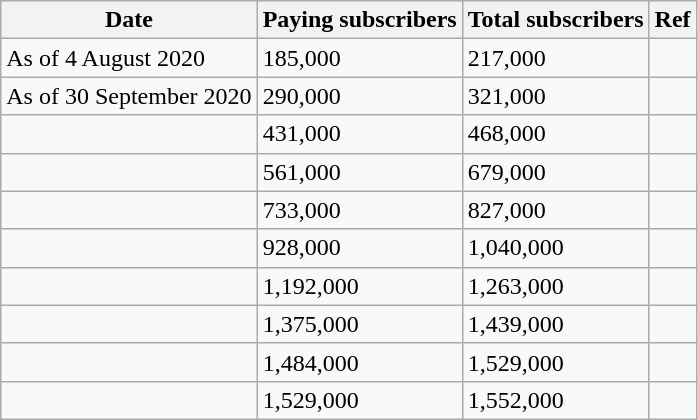<table class="wikitable">
<tr>
<th>Date</th>
<th>Paying subscribers</th>
<th>Total subscribers</th>
<th>Ref</th>
</tr>
<tr>
<td>As of 4 August 2020</td>
<td>185,000</td>
<td>217,000</td>
<td></td>
</tr>
<tr>
<td>As of 30 September 2020</td>
<td>290,000</td>
<td>321,000</td>
<td></td>
</tr>
<tr>
<td></td>
<td>431,000</td>
<td>468,000</td>
<td></td>
</tr>
<tr>
<td></td>
<td>561,000</td>
<td>679,000</td>
<td></td>
</tr>
<tr>
<td></td>
<td>733,000</td>
<td>827,000</td>
<td></td>
</tr>
<tr>
<td></td>
<td>928,000</td>
<td>1,040,000</td>
<td></td>
</tr>
<tr>
<td></td>
<td>1,192,000</td>
<td>1,263,000</td>
<td></td>
</tr>
<tr>
<td></td>
<td>1,375,000</td>
<td>1,439,000</td>
<td></td>
</tr>
<tr>
<td></td>
<td>1,484,000</td>
<td>1,529,000</td>
<td></td>
</tr>
<tr>
<td></td>
<td>1,529,000</td>
<td>1,552,000</td>
<td></td>
</tr>
</table>
